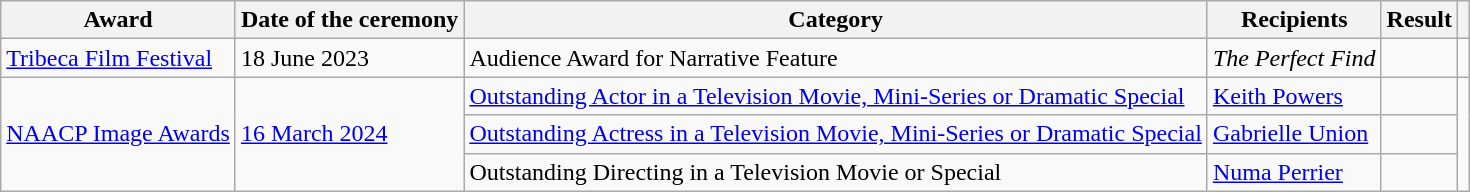<table class="wikitable plainrowheaders sortable">
<tr>
<th scope="col">Award</th>
<th scope="col">Date of the ceremony</th>
<th scope="col">Category</th>
<th scope="col">Recipients</th>
<th scope="col">Result</th>
<th class="unsortable" scope="col"></th>
</tr>
<tr>
<td><a href='#'>Tribeca Film Festival</a></td>
<td>18 June 2023</td>
<td>Audience Award for Narrative Feature</td>
<td><em>The Perfect Find</em></td>
<td></td>
<td></td>
</tr>
<tr>
<td rowspan="3" scope="row"><a href='#'>NAACP Image Awards</a></td>
<td rowspan="3"><a href='#'>16 March 2024</a></td>
<td><a href='#'>Outstanding Actor in a Television Movie, Mini-Series or Dramatic Special</a></td>
<td><a href='#'>Keith Powers</a></td>
<td></td>
<td rowspan="3"></td>
</tr>
<tr>
<td><a href='#'>Outstanding Actress in a Television Movie, Mini-Series or Dramatic Special</a></td>
<td><a href='#'>Gabrielle Union</a></td>
<td></td>
</tr>
<tr>
<td>Outstanding Directing in a Television Movie or Special</td>
<td><a href='#'>Numa Perrier</a></td>
<td></td>
</tr>
</table>
